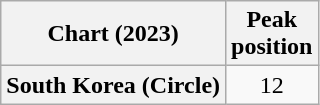<table class="wikitable plainrowheaders" style="text-align:center">
<tr>
<th scope="col">Chart (2023)</th>
<th scope="col">Peak<br>position</th>
</tr>
<tr>
<th scope="row">South Korea (Circle)</th>
<td>12</td>
</tr>
</table>
